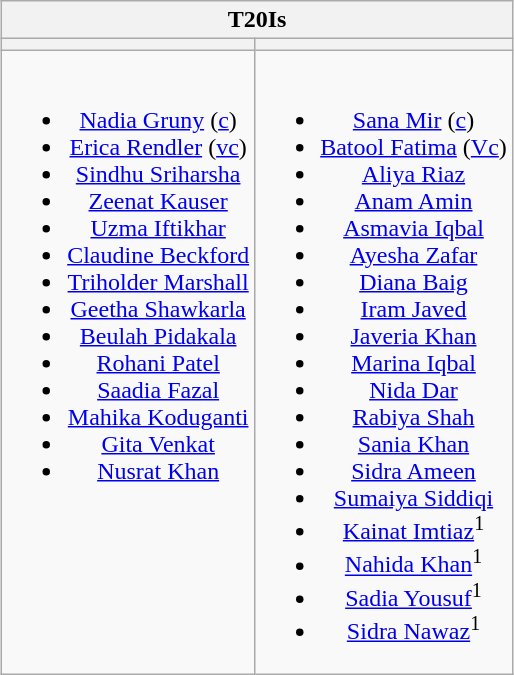<table class="wikitable" style="text-align:center; margin:auto">
<tr>
<th colspan=2>T20Is</th>
</tr>
<tr>
<th></th>
<th></th>
</tr>
<tr style="vertical-align:top">
<td><br><ul><li><a href='#'>Nadia Gruny</a> (<a href='#'>c</a>)</li><li><a href='#'>Erica Rendler</a> (<a href='#'>vc</a>)</li><li><a href='#'>Sindhu Sriharsha</a></li><li><a href='#'>Zeenat Kauser</a></li><li><a href='#'>Uzma Iftikhar</a></li><li><a href='#'>Claudine Beckford</a></li><li><a href='#'>Triholder Marshall</a></li><li><a href='#'>Geetha Shawkarla</a></li><li><a href='#'>Beulah Pidakala</a></li><li><a href='#'>Rohani Patel</a></li><li><a href='#'>Saadia Fazal</a></li><li><a href='#'>Mahika Koduganti</a></li><li><a href='#'>Gita Venkat</a></li><li><a href='#'>Nusrat Khan</a></li></ul></td>
<td><br><ul><li><a href='#'>Sana Mir</a> (<a href='#'>c</a>)</li><li><a href='#'>Batool Fatima</a> (<a href='#'>Vc</a>)</li><li><a href='#'>Aliya Riaz</a></li><li><a href='#'>Anam Amin</a></li><li><a href='#'>Asmavia Iqbal</a></li><li><a href='#'>Ayesha Zafar</a></li><li><a href='#'>Diana Baig</a></li><li><a href='#'>Iram Javed</a></li><li><a href='#'>Javeria Khan</a></li><li><a href='#'>Marina Iqbal</a></li><li><a href='#'>Nida Dar</a></li><li><a href='#'>Rabiya Shah</a></li><li><a href='#'>Sania Khan</a></li><li><a href='#'>Sidra Ameen</a></li><li><a href='#'>Sumaiya Siddiqi</a></li><li><a href='#'>Kainat Imtiaz</a><sup>1</sup></li><li><a href='#'>Nahida Khan</a><sup>1</sup></li><li><a href='#'>Sadia Yousuf</a><sup>1</sup></li><li><a href='#'>Sidra Nawaz</a><sup>1</sup></li></ul></td>
</tr>
</table>
